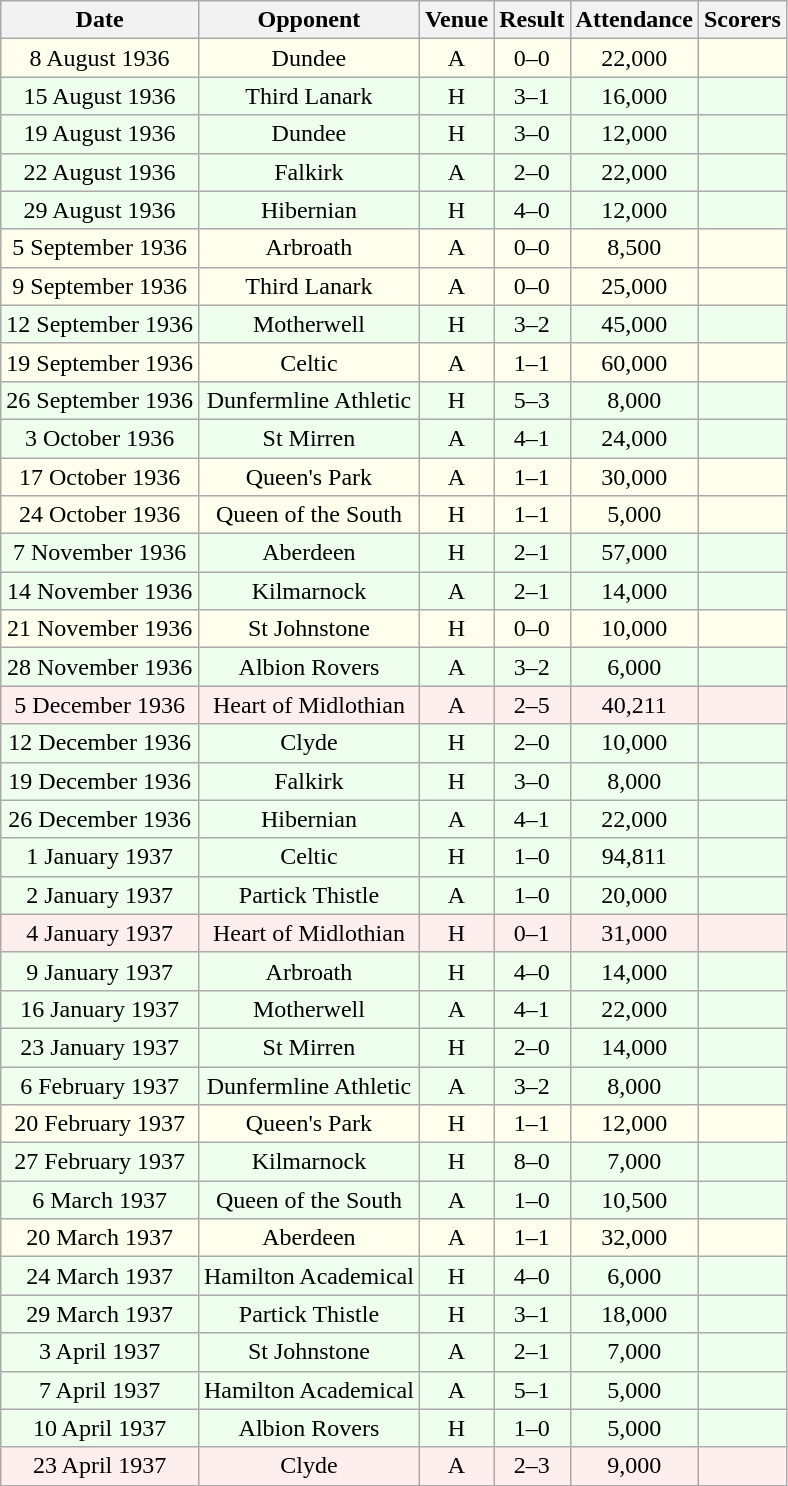<table class="wikitable sortable" style="font-size:100%; text-align:center">
<tr>
<th>Date</th>
<th>Opponent</th>
<th>Venue</th>
<th>Result</th>
<th>Attendance</th>
<th>Scorers</th>
</tr>
<tr bgcolor = "#FFFFEE">
<td>8 August 1936</td>
<td>Dundee</td>
<td>A</td>
<td>0–0</td>
<td>22,000</td>
<td></td>
</tr>
<tr bgcolor = "#EEFFEE">
<td>15 August 1936</td>
<td>Third Lanark</td>
<td>H</td>
<td>3–1</td>
<td>16,000</td>
<td></td>
</tr>
<tr bgcolor = "#EEFFEE">
<td>19 August 1936</td>
<td>Dundee</td>
<td>H</td>
<td>3–0</td>
<td>12,000</td>
<td></td>
</tr>
<tr bgcolor = "#EEFFEE">
<td>22 August 1936</td>
<td>Falkirk</td>
<td>A</td>
<td>2–0</td>
<td>22,000</td>
<td></td>
</tr>
<tr bgcolor = "#EEFFEE">
<td>29 August 1936</td>
<td>Hibernian</td>
<td>H</td>
<td>4–0</td>
<td>12,000</td>
<td></td>
</tr>
<tr bgcolor = "#FFFFEE">
<td>5 September 1936</td>
<td>Arbroath</td>
<td>A</td>
<td>0–0</td>
<td>8,500</td>
<td></td>
</tr>
<tr bgcolor = "#FFFFEE">
<td>9 September 1936</td>
<td>Third Lanark</td>
<td>A</td>
<td>0–0</td>
<td>25,000</td>
<td></td>
</tr>
<tr bgcolor = "#EEFFEE">
<td>12 September 1936</td>
<td>Motherwell</td>
<td>H</td>
<td>3–2</td>
<td>45,000</td>
<td></td>
</tr>
<tr bgcolor = "#FFFFEE">
<td>19 September 1936</td>
<td>Celtic</td>
<td>A</td>
<td>1–1</td>
<td>60,000</td>
<td></td>
</tr>
<tr bgcolor = "#EEFFEE">
<td>26 September 1936</td>
<td>Dunfermline Athletic</td>
<td>H</td>
<td>5–3</td>
<td>8,000</td>
<td></td>
</tr>
<tr bgcolor = "#EEFFEE">
<td>3 October 1936</td>
<td>St Mirren</td>
<td>A</td>
<td>4–1</td>
<td>24,000</td>
<td></td>
</tr>
<tr bgcolor = "#FFFFEE">
<td>17 October 1936</td>
<td>Queen's Park</td>
<td>A</td>
<td>1–1</td>
<td>30,000</td>
<td></td>
</tr>
<tr bgcolor = "#FFFFEE">
<td>24 October 1936</td>
<td>Queen of the South</td>
<td>H</td>
<td>1–1</td>
<td>5,000</td>
<td></td>
</tr>
<tr bgcolor = "#EEFFEE">
<td>7 November 1936</td>
<td>Aberdeen</td>
<td>H</td>
<td>2–1</td>
<td>57,000</td>
<td></td>
</tr>
<tr bgcolor = "#EEFFEE">
<td>14 November 1936</td>
<td>Kilmarnock</td>
<td>A</td>
<td>2–1</td>
<td>14,000</td>
<td></td>
</tr>
<tr bgcolor = "#FFFFEE">
<td>21 November 1936</td>
<td>St Johnstone</td>
<td>H</td>
<td>0–0</td>
<td>10,000</td>
<td></td>
</tr>
<tr bgcolor = "#EEFFEE">
<td>28 November 1936</td>
<td>Albion Rovers</td>
<td>A</td>
<td>3–2</td>
<td>6,000</td>
<td></td>
</tr>
<tr bgcolor = "#FFEEEE">
<td>5 December 1936</td>
<td>Heart of Midlothian</td>
<td>A</td>
<td>2–5</td>
<td>40,211</td>
<td></td>
</tr>
<tr bgcolor = "#EEFFEE">
<td>12 December 1936</td>
<td>Clyde</td>
<td>H</td>
<td>2–0</td>
<td>10,000</td>
<td></td>
</tr>
<tr bgcolor = "#EEFFEE">
<td>19 December 1936</td>
<td>Falkirk</td>
<td>H</td>
<td>3–0</td>
<td>8,000</td>
<td></td>
</tr>
<tr bgcolor = "#EEFFEE">
<td>26 December 1936</td>
<td>Hibernian</td>
<td>A</td>
<td>4–1</td>
<td>22,000</td>
<td></td>
</tr>
<tr bgcolor = "#EEFFEE">
<td>1 January 1937</td>
<td>Celtic</td>
<td>H</td>
<td>1–0</td>
<td>94,811</td>
<td></td>
</tr>
<tr bgcolor = "#EEFFEE">
<td>2 January 1937</td>
<td>Partick Thistle</td>
<td>A</td>
<td>1–0</td>
<td>20,000</td>
<td></td>
</tr>
<tr bgcolor = "#FFEEEE">
<td>4 January 1937</td>
<td>Heart of Midlothian</td>
<td>H</td>
<td>0–1</td>
<td>31,000</td>
<td></td>
</tr>
<tr bgcolor = "#EEFFEE">
<td>9 January 1937</td>
<td>Arbroath</td>
<td>H</td>
<td>4–0</td>
<td>14,000</td>
<td></td>
</tr>
<tr bgcolor = "#EEFFEE">
<td>16 January 1937</td>
<td>Motherwell</td>
<td>A</td>
<td>4–1</td>
<td>22,000</td>
<td></td>
</tr>
<tr bgcolor = "#EEFFEE">
<td>23 January 1937</td>
<td>St Mirren</td>
<td>H</td>
<td>2–0</td>
<td>14,000</td>
<td></td>
</tr>
<tr bgcolor = "#EEFFEE">
<td>6 February 1937</td>
<td>Dunfermline Athletic</td>
<td>A</td>
<td>3–2</td>
<td>8,000</td>
<td></td>
</tr>
<tr bgcolor = "#FFFFEE">
<td>20 February 1937</td>
<td>Queen's Park</td>
<td>H</td>
<td>1–1</td>
<td>12,000</td>
<td></td>
</tr>
<tr bgcolor = "#EEFFEE">
<td>27 February 1937</td>
<td>Kilmarnock</td>
<td>H</td>
<td>8–0</td>
<td>7,000</td>
<td></td>
</tr>
<tr bgcolor = "#EEFFEE">
<td>6 March 1937</td>
<td>Queen of the South</td>
<td>A</td>
<td>1–0</td>
<td>10,500</td>
<td></td>
</tr>
<tr bgcolor = "#FFFFEE">
<td>20 March 1937</td>
<td>Aberdeen</td>
<td>A</td>
<td>1–1</td>
<td>32,000</td>
<td></td>
</tr>
<tr bgcolor = "#EEFFEE">
<td>24 March 1937</td>
<td>Hamilton Academical</td>
<td>H</td>
<td>4–0</td>
<td>6,000</td>
<td></td>
</tr>
<tr bgcolor = "#EEFFEE">
<td>29 March 1937</td>
<td>Partick Thistle</td>
<td>H</td>
<td>3–1</td>
<td>18,000</td>
<td></td>
</tr>
<tr bgcolor = "#EEFFEE">
<td>3 April 1937</td>
<td>St Johnstone</td>
<td>A</td>
<td>2–1</td>
<td>7,000</td>
<td></td>
</tr>
<tr bgcolor = "#EEFFEE">
<td>7 April 1937</td>
<td>Hamilton Academical</td>
<td>A</td>
<td>5–1</td>
<td>5,000</td>
<td></td>
</tr>
<tr bgcolor = "#EEFFEE">
<td>10 April 1937</td>
<td>Albion Rovers</td>
<td>H</td>
<td>1–0</td>
<td>5,000</td>
<td></td>
</tr>
<tr bgcolor = "#FFEEEE">
<td>23 April 1937</td>
<td>Clyde</td>
<td>A</td>
<td>2–3</td>
<td>9,000</td>
<td></td>
</tr>
</table>
